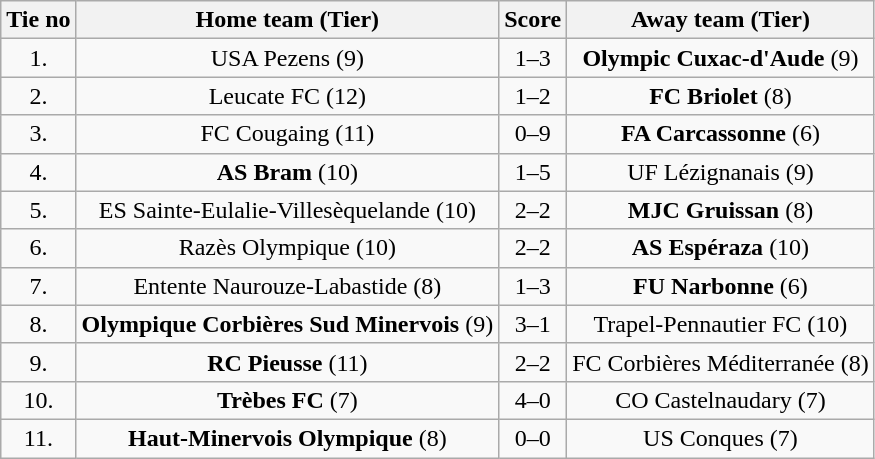<table class="wikitable" style="text-align: center">
<tr>
<th>Tie no</th>
<th>Home team (Tier)</th>
<th>Score</th>
<th>Away team (Tier)</th>
</tr>
<tr>
<td>1.</td>
<td>USA Pezens (9)</td>
<td>1–3</td>
<td><strong>Olympic Cuxac-d'Aude</strong> (9)</td>
</tr>
<tr>
<td>2.</td>
<td>Leucate FC (12)</td>
<td>1–2</td>
<td><strong>FC Briolet</strong> (8)</td>
</tr>
<tr>
<td>3.</td>
<td>FC Cougaing (11)</td>
<td>0–9</td>
<td><strong>FA Carcassonne</strong> (6)</td>
</tr>
<tr>
<td>4.</td>
<td><strong>AS Bram</strong> (10)</td>
<td>1–5</td>
<td>UF Lézignanais (9)</td>
</tr>
<tr>
<td>5.</td>
<td>ES Sainte-Eulalie-Villesèquelande (10)</td>
<td>2–2 </td>
<td><strong>MJC Gruissan</strong> (8)</td>
</tr>
<tr>
<td>6.</td>
<td>Razès Olympique (10)</td>
<td>2–2 </td>
<td><strong>AS Espéraza</strong> (10)</td>
</tr>
<tr>
<td>7.</td>
<td>Entente Naurouze-Labastide (8)</td>
<td>1–3</td>
<td><strong>FU Narbonne</strong> (6)</td>
</tr>
<tr>
<td>8.</td>
<td><strong>Olympique Corbières Sud Minervois</strong> (9)</td>
<td>3–1</td>
<td>Trapel-Pennautier FC (10)</td>
</tr>
<tr>
<td>9.</td>
<td><strong>RC Pieusse</strong> (11)</td>
<td>2–2 </td>
<td>FC Corbières Méditerranée (8)</td>
</tr>
<tr>
<td>10.</td>
<td><strong>Trèbes FC</strong> (7)</td>
<td>4–0</td>
<td>CO Castelnaudary (7)</td>
</tr>
<tr>
<td>11.</td>
<td><strong>Haut-Minervois Olympique</strong> (8)</td>
<td>0–0 </td>
<td>US Conques (7)</td>
</tr>
</table>
